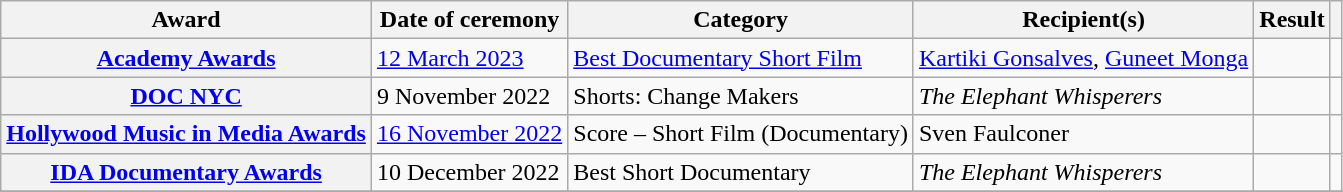<table class="wikitable plainrowheaders sortable">
<tr>
<th scope="col">Award</th>
<th scope="col">Date of ceremony</th>
<th scope="col">Category</th>
<th scope="col">Recipient(s)</th>
<th scope="col">Result</th>
<th scope="col" class="unsortable"></th>
</tr>
<tr>
<th scope="row"><a href='#'>Academy Awards</a></th>
<td><a href='#'>12 March 2023</a></td>
<td><a href='#'>Best Documentary Short Film</a></td>
<td><a href='#'>Kartiki Gonsalves</a>, <a href='#'>Guneet Monga</a></td>
<td></td>
<td style="text-align:center;"></td>
</tr>
<tr>
<th scope="row"><a href='#'>DOC NYC</a></th>
<td>9 November 2022</td>
<td>Shorts: Change Makers</td>
<td><em>The Elephant Whisperers</em></td>
<td></td>
<td style="text-align:center;"></td>
</tr>
<tr>
<th scope="row"><a href='#'>Hollywood Music in Media Awards</a></th>
<td><a href='#'>16 November 2022</a></td>
<td>Score – Short Film (Documentary)</td>
<td>Sven Faulconer</td>
<td></td>
<td style="text-align:center;"></td>
</tr>
<tr>
<th scope="row"><a href='#'>IDA Documentary Awards</a></th>
<td>10 December 2022</td>
<td>Best Short Documentary</td>
<td><em>The Elephant Whisperers</em></td>
<td></td>
<td style="text-align:center;"></td>
</tr>
<tr>
</tr>
</table>
